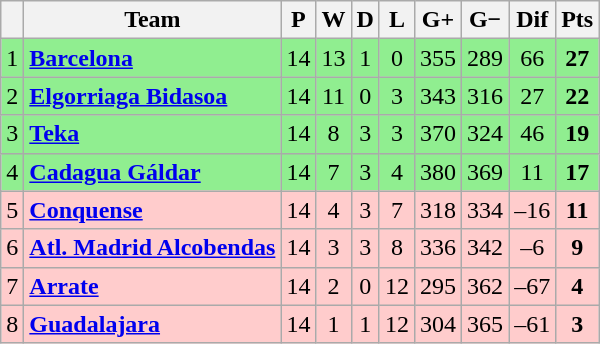<table class="wikitable sortable" style="text-align: center;">
<tr>
<th align="center"></th>
<th align="center">Team</th>
<th align="center">P</th>
<th align="center">W</th>
<th align="center">D</th>
<th align="center">L</th>
<th align="center">G+</th>
<th align="center">G−</th>
<th align="center">Dif</th>
<th align="center">Pts</th>
</tr>
<tr style="background: #90EE90;">
<td>1</td>
<td align="left"><strong><a href='#'>Barcelona</a></strong></td>
<td>14</td>
<td>13</td>
<td>1</td>
<td>0</td>
<td>355</td>
<td>289</td>
<td>66</td>
<td><strong>27</strong></td>
</tr>
<tr style="background: #90EE90;">
<td>2</td>
<td align="left"><strong><a href='#'>Elgorriaga Bidasoa</a></strong></td>
<td>14</td>
<td>11</td>
<td>0</td>
<td>3</td>
<td>343</td>
<td>316</td>
<td>27</td>
<td><strong>22</strong></td>
</tr>
<tr style="background: #90EE90;">
<td>3</td>
<td align="left"><strong><a href='#'>Teka</a></strong></td>
<td>14</td>
<td>8</td>
<td>3</td>
<td>3</td>
<td>370</td>
<td>324</td>
<td>46</td>
<td><strong>19</strong></td>
</tr>
<tr style="background: #90EE90;">
<td>4</td>
<td align="left"><strong><a href='#'>Cadagua Gáldar</a></strong></td>
<td>14</td>
<td>7</td>
<td>3</td>
<td>4</td>
<td>380</td>
<td>369</td>
<td>11</td>
<td><strong>17</strong></td>
</tr>
<tr style="background: #FFCCCC;">
<td>5</td>
<td align="left"><strong><a href='#'>Conquense</a></strong></td>
<td>14</td>
<td>4</td>
<td>3</td>
<td>7</td>
<td>318</td>
<td>334</td>
<td>–16</td>
<td><strong>11</strong></td>
</tr>
<tr style="background: #FFCCCC;">
<td>6</td>
<td align="left"><strong><a href='#'>Atl. Madrid Alcobendas</a></strong></td>
<td>14</td>
<td>3</td>
<td>3</td>
<td>8</td>
<td>336</td>
<td>342</td>
<td>–6</td>
<td><strong>9</strong></td>
</tr>
<tr style="background:#FFCCCC">
<td>7</td>
<td align="left"><strong><a href='#'>Arrate</a></strong></td>
<td>14</td>
<td>2</td>
<td>0</td>
<td>12</td>
<td>295</td>
<td>362</td>
<td>–67</td>
<td><strong>4</strong></td>
</tr>
<tr style="background:#FFCCCC">
<td>8</td>
<td align="left"><strong><a href='#'>Guadalajara</a></strong></td>
<td>14</td>
<td>1</td>
<td>1</td>
<td>12</td>
<td>304</td>
<td>365</td>
<td>–61</td>
<td><strong>3</strong></td>
</tr>
</table>
